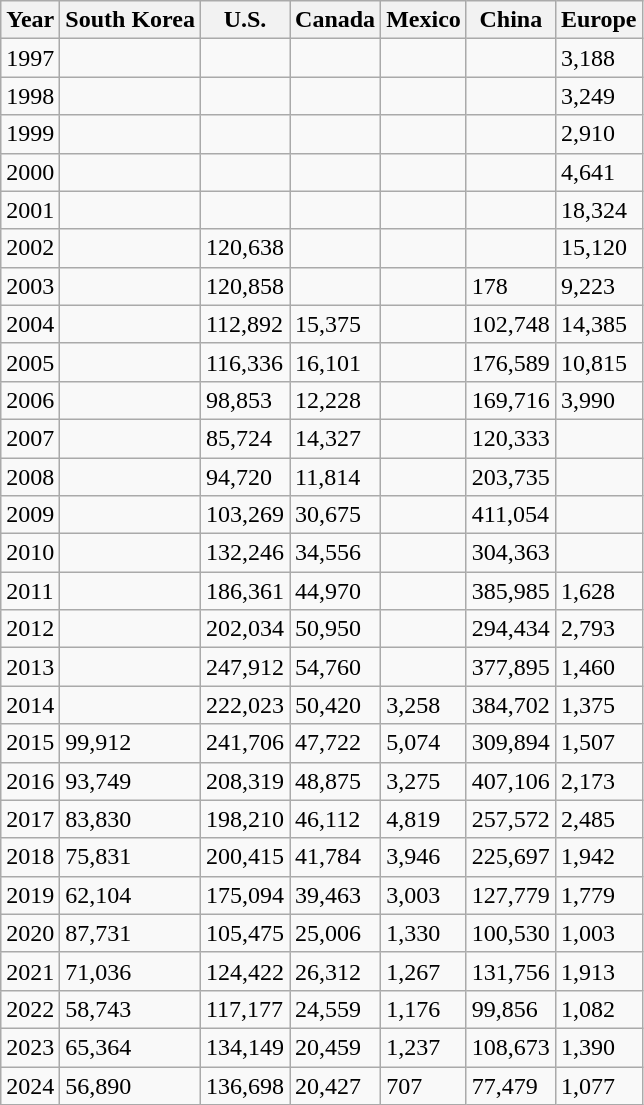<table class="wikitable">
<tr>
<th>Year</th>
<th>South Korea</th>
<th>U.S.</th>
<th>Canada</th>
<th>Mexico</th>
<th>China</th>
<th>Europe</th>
</tr>
<tr>
<td>1997</td>
<td></td>
<td></td>
<td></td>
<td></td>
<td></td>
<td>3,188</td>
</tr>
<tr>
<td>1998</td>
<td></td>
<td></td>
<td></td>
<td></td>
<td></td>
<td>3,249</td>
</tr>
<tr>
<td>1999</td>
<td></td>
<td></td>
<td></td>
<td></td>
<td></td>
<td>2,910</td>
</tr>
<tr>
<td>2000</td>
<td></td>
<td></td>
<td></td>
<td></td>
<td></td>
<td>4,641</td>
</tr>
<tr>
<td>2001</td>
<td></td>
<td></td>
<td></td>
<td></td>
<td></td>
<td>18,324</td>
</tr>
<tr>
<td>2002</td>
<td></td>
<td>120,638</td>
<td></td>
<td></td>
<td></td>
<td>15,120</td>
</tr>
<tr>
<td>2003</td>
<td></td>
<td>120,858</td>
<td></td>
<td></td>
<td>178</td>
<td>9,223</td>
</tr>
<tr>
<td>2004</td>
<td></td>
<td>112,892</td>
<td>15,375</td>
<td></td>
<td>102,748</td>
<td>14,385</td>
</tr>
<tr>
<td>2005</td>
<td></td>
<td>116,336</td>
<td>16,101</td>
<td></td>
<td>176,589</td>
<td>10,815</td>
</tr>
<tr>
<td>2006</td>
<td></td>
<td>98,853</td>
<td>12,228</td>
<td></td>
<td>169,716</td>
<td>3,990</td>
</tr>
<tr>
<td>2007</td>
<td></td>
<td>85,724</td>
<td>14,327</td>
<td></td>
<td>120,333</td>
<td></td>
</tr>
<tr>
<td>2008</td>
<td></td>
<td>94,720</td>
<td>11,814</td>
<td></td>
<td>203,735</td>
<td></td>
</tr>
<tr>
<td>2009</td>
<td></td>
<td>103,269</td>
<td>30,675</td>
<td></td>
<td>411,054</td>
<td></td>
</tr>
<tr>
<td>2010</td>
<td></td>
<td>132,246</td>
<td>34,556</td>
<td></td>
<td>304,363</td>
<td></td>
</tr>
<tr>
<td>2011</td>
<td></td>
<td>186,361</td>
<td>44,970</td>
<td></td>
<td>385,985</td>
<td>1,628</td>
</tr>
<tr>
<td>2012</td>
<td></td>
<td>202,034</td>
<td>50,950</td>
<td></td>
<td>294,434</td>
<td>2,793</td>
</tr>
<tr>
<td>2013</td>
<td></td>
<td>247,912</td>
<td>54,760</td>
<td></td>
<td>377,895</td>
<td>1,460</td>
</tr>
<tr>
<td>2014</td>
<td></td>
<td>222,023</td>
<td>50,420</td>
<td>3,258</td>
<td>384,702</td>
<td>1,375</td>
</tr>
<tr>
<td>2015</td>
<td>99,912</td>
<td>241,706</td>
<td>47,722</td>
<td>5,074</td>
<td>309,894</td>
<td>1,507</td>
</tr>
<tr>
<td>2016</td>
<td>93,749</td>
<td>208,319</td>
<td>48,875</td>
<td>3,275</td>
<td>407,106</td>
<td>2,173</td>
</tr>
<tr>
<td>2017</td>
<td>83,830</td>
<td>198,210</td>
<td>46,112</td>
<td>4,819</td>
<td>257,572</td>
<td>2,485</td>
</tr>
<tr>
<td>2018</td>
<td>75,831</td>
<td>200,415</td>
<td>41,784</td>
<td>3,946</td>
<td>225,697</td>
<td>1,942</td>
</tr>
<tr>
<td>2019</td>
<td>62,104</td>
<td>175,094</td>
<td>39,463</td>
<td>3,003</td>
<td>127,779</td>
<td>1,779</td>
</tr>
<tr>
<td>2020</td>
<td>87,731</td>
<td>105,475</td>
<td>25,006</td>
<td>1,330</td>
<td>100,530</td>
<td>1,003</td>
</tr>
<tr>
<td>2021</td>
<td>71,036</td>
<td>124,422</td>
<td>26,312</td>
<td>1,267</td>
<td>131,756</td>
<td>1,913</td>
</tr>
<tr>
<td>2022</td>
<td>58,743</td>
<td>117,177</td>
<td>24,559</td>
<td>1,176</td>
<td>99,856</td>
<td>1,082</td>
</tr>
<tr>
<td>2023</td>
<td>65,364</td>
<td>134,149</td>
<td>20,459</td>
<td>1,237</td>
<td>108,673</td>
<td>1,390</td>
</tr>
<tr>
<td>2024</td>
<td>56,890</td>
<td>136,698</td>
<td>20,427</td>
<td>707</td>
<td>77,479</td>
<td>1,077</td>
</tr>
</table>
